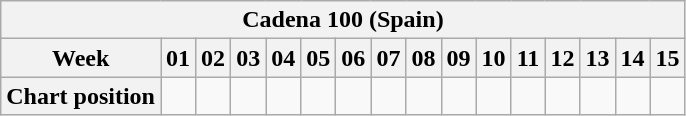<table class="wikitable">
<tr>
<th align=center" colspan="31">Cadena 100 (Spain)</th>
</tr>
<tr>
<th align="center">Week</th>
<th>01</th>
<th>02</th>
<th>03</th>
<th>04</th>
<th>05</th>
<th>06</th>
<th>07</th>
<th>08</th>
<th>09</th>
<th>10</th>
<th>11</th>
<th>12</th>
<th>13</th>
<th>14</th>
<th>15</th>
</tr>
<tr>
<th align="center" style="background-color: #white;">Chart position</th>
<td></td>
<td></td>
<td></td>
<td></td>
<td></td>
<td></td>
<td></td>
<td></td>
<td></td>
<td></td>
<td></td>
<td></td>
<td></td>
<td></td>
<td></td>
</tr>
</table>
